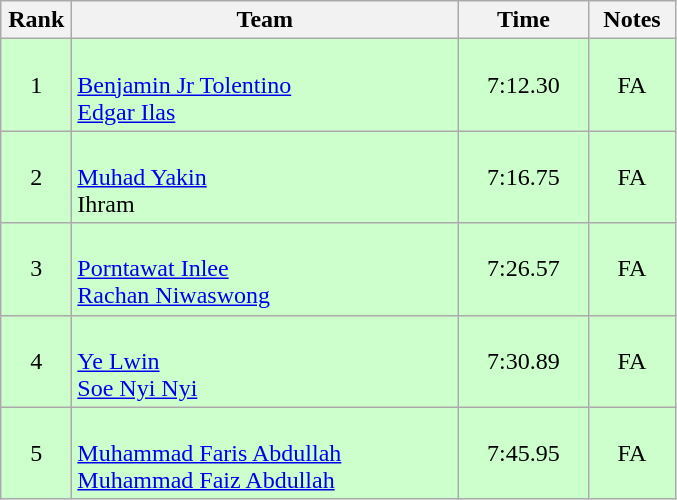<table class="wikitable" style="text-align:center;">
<tr>
<th width=40>Rank</th>
<th width=250>Team</th>
<th width=80>Time</th>
<th width=50>Notes</th>
</tr>
<tr bgcolor=ccffcc>
<td>1</td>
<td align=left><br><a href='#'>Benjamin Jr Tolentino</a><br><a href='#'>Edgar Ilas</a></td>
<td>7:12.30</td>
<td>FA</td>
</tr>
<tr bgcolor=ccffcc>
<td>2</td>
<td align=left><br><a href='#'>Muhad Yakin</a><br>Ihram</td>
<td>7:16.75</td>
<td>FA</td>
</tr>
<tr bgcolor=ccffcc>
<td>3</td>
<td align=left><br><a href='#'>Porntawat Inlee</a><br><a href='#'>Rachan Niwaswong</a></td>
<td>7:26.57</td>
<td>FA</td>
</tr>
<tr bgcolor=ccffcc>
<td>4</td>
<td align=left><br><a href='#'>Ye Lwin</a><br><a href='#'>Soe Nyi Nyi</a></td>
<td>7:30.89</td>
<td>FA</td>
</tr>
<tr bgcolor=ccffcc>
<td>5</td>
<td align=left><br><a href='#'>Muhammad Faris Abdullah</a><br><a href='#'>Muhammad Faiz Abdullah</a></td>
<td>7:45.95</td>
<td>FA</td>
</tr>
</table>
